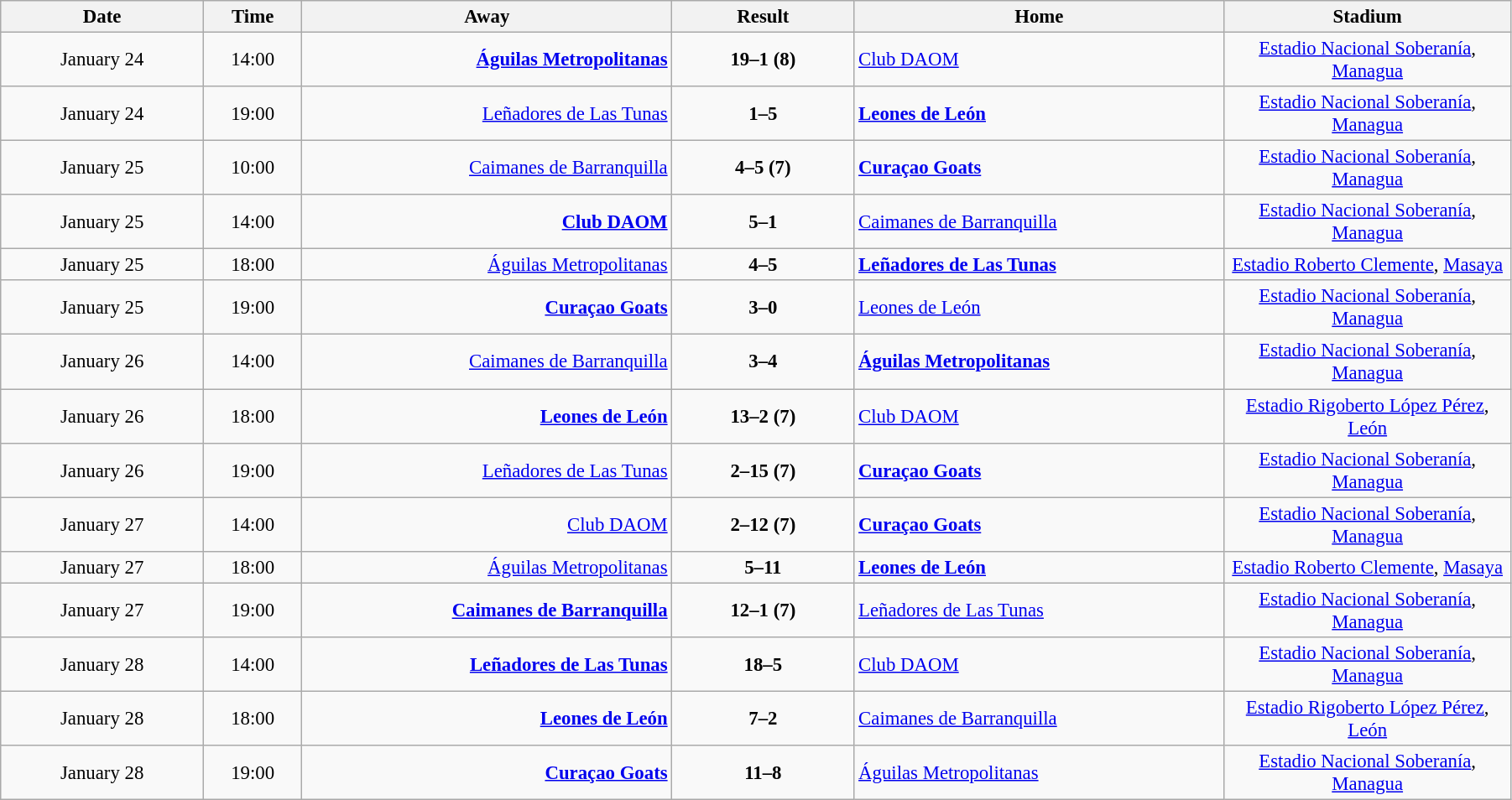<table class="wikitable" style="font-size:95%; text-align: center; width: 95%;">
<tr>
<th width="90">Date</th>
<th width="40">Time</th>
<th width="170">Away</th>
<th width="80">Result</th>
<th width="170">Home</th>
<th width="130">Stadium</th>
</tr>
<tr align=center>
<td>January 24</td>
<td>14:00</td>
<td align=right><strong><a href='#'>Águilas Metropolitanas</a> </strong></td>
<td><strong>19–1 (8)</strong></td>
<td align=left> <a href='#'>Club DAOM</a></td>
<td><a href='#'>Estadio Nacional Soberanía</a>, <a href='#'>Managua</a></td>
</tr>
<tr align=center>
<td>January 24</td>
<td>19:00</td>
<td align=right><a href='#'>Leñadores de Las Tunas</a> </td>
<td><strong>1–5</strong></td>
<td align=left><strong> <a href='#'>Leones de León</a></strong></td>
<td><a href='#'>Estadio Nacional Soberanía</a>, <a href='#'>Managua</a></td>
</tr>
<tr align=center>
<td>January 25</td>
<td>10:00</td>
<td align=right><a href='#'>Caimanes de Barranquilla</a> </td>
<td><strong>4–5 (7)</strong></td>
<td align=left><strong> <a href='#'>Curaçao Goats</a></strong></td>
<td><a href='#'>Estadio Nacional Soberanía</a>, <a href='#'>Managua</a></td>
</tr>
<tr align=center>
<td>January 25</td>
<td>14:00</td>
<td align=right><strong><a href='#'>Club DAOM</a> </strong></td>
<td><strong>5–1</strong></td>
<td align=left> <a href='#'>Caimanes de Barranquilla</a></td>
<td><a href='#'>Estadio Nacional Soberanía</a>, <a href='#'>Managua</a></td>
</tr>
<tr align=center>
<td>January 25</td>
<td>18:00</td>
<td align=right><a href='#'>Águilas Metropolitanas</a> </td>
<td><strong>4–5</strong></td>
<td align=left><strong> <a href='#'>Leñadores de Las Tunas</a></strong></td>
<td><a href='#'>Estadio Roberto Clemente</a>, <a href='#'>Masaya</a></td>
</tr>
<tr align=center>
<td>January 25</td>
<td>19:00</td>
<td align=right><strong><a href='#'>Curaçao Goats</a> </strong></td>
<td><strong>3–0</strong></td>
<td align=left> <a href='#'>Leones de León</a></td>
<td><a href='#'>Estadio Nacional Soberanía</a>, <a href='#'>Managua</a></td>
</tr>
<tr align=center>
<td>January 26</td>
<td>14:00</td>
<td align=right><a href='#'>Caimanes de Barranquilla</a> </td>
<td><strong>3–4</strong></td>
<td align=left><strong> <a href='#'>Águilas Metropolitanas</a></strong></td>
<td><a href='#'>Estadio Nacional Soberanía</a>, <a href='#'>Managua</a></td>
</tr>
<tr align=center>
<td>January 26</td>
<td>18:00</td>
<td align=right><strong><a href='#'>Leones de León</a> </strong></td>
<td><strong>13–2 (7)</strong></td>
<td align=left> <a href='#'>Club DAOM</a></td>
<td><a href='#'>Estadio Rigoberto López Pérez</a>, <a href='#'>León</a></td>
</tr>
<tr align=center>
<td>January 26</td>
<td>19:00</td>
<td align=right><a href='#'>Leñadores de Las Tunas</a> </td>
<td><strong>2–15 (7)</strong></td>
<td align=left><strong> <a href='#'>Curaçao Goats</a></strong></td>
<td><a href='#'>Estadio Nacional Soberanía</a>, <a href='#'>Managua</a></td>
</tr>
<tr align=center>
<td>January 27</td>
<td>14:00</td>
<td align=right><a href='#'>Club DAOM</a> </td>
<td><strong>2–12 (7)</strong></td>
<td align=left><strong> <a href='#'>Curaçao Goats</a></strong></td>
<td><a href='#'>Estadio Nacional Soberanía</a>, <a href='#'>Managua</a></td>
</tr>
<tr align=center>
<td>January 27</td>
<td>18:00</td>
<td align=right><a href='#'>Águilas Metropolitanas</a> </td>
<td><strong>5–11</strong></td>
<td align=left><strong> <a href='#'>Leones de León</a></strong></td>
<td><a href='#'>Estadio Roberto Clemente</a>, <a href='#'>Masaya</a></td>
</tr>
<tr align=center>
<td>January 27</td>
<td>19:00</td>
<td align=right><strong><a href='#'>Caimanes de Barranquilla</a> </strong></td>
<td><strong>12–1 (7)</strong></td>
<td align=left> <a href='#'>Leñadores de Las Tunas</a></td>
<td><a href='#'>Estadio Nacional Soberanía</a>, <a href='#'>Managua</a></td>
</tr>
<tr align=center>
<td>January 28</td>
<td>14:00</td>
<td align=right><strong><a href='#'>Leñadores de Las Tunas</a> </strong></td>
<td><strong>18–5</strong></td>
<td align=left> <a href='#'>Club DAOM</a></td>
<td><a href='#'>Estadio Nacional Soberanía</a>, <a href='#'>Managua</a></td>
</tr>
<tr align=center>
<td>January 28</td>
<td>18:00</td>
<td align=right><strong><a href='#'>Leones de León</a> </strong></td>
<td><strong>7–2</strong></td>
<td align=left> <a href='#'>Caimanes de Barranquilla</a></td>
<td><a href='#'>Estadio Rigoberto López Pérez</a>, <a href='#'>León</a></td>
</tr>
<tr align=center>
<td>January 28</td>
<td>19:00</td>
<td align=right><strong><a href='#'>Curaçao Goats</a> </strong></td>
<td><strong>11–8</strong></td>
<td align=left> <a href='#'>Águilas Metropolitanas</a></td>
<td><a href='#'>Estadio Nacional Soberanía</a>, <a href='#'>Managua</a></td>
</tr>
</table>
